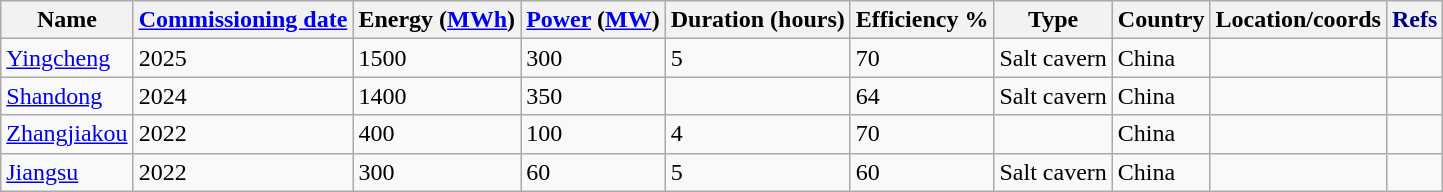<table class="wikitable sortable">
<tr>
<th>Name</th>
<th><a href='#'>Commissioning date</a></th>
<th>Energy (<a href='#'>MWh</a>)</th>
<th><a href='#'>Power</a> (<a href='#'>MW</a>)</th>
<th>Duration (hours) </th>
<th>Efficiency %</th>
<th>Type</th>
<th>Country</th>
<th class="unsortable">Location/coords</th>
<th style="background: #f2f2f2; color: #000080" class="unsortable">Refs</th>
</tr>
<tr>
<td><a href='#'>Yingcheng</a></td>
<td>2025</td>
<td>1500</td>
<td>300</td>
<td>5</td>
<td>70</td>
<td>Salt cavern</td>
<td>China</td>
<td></td>
<td></td>
</tr>
<tr>
<td><a href='#'>Shandong</a></td>
<td>2024</td>
<td>1400</td>
<td>350</td>
<td></td>
<td>64</td>
<td>Salt cavern</td>
<td>China</td>
<td></td>
<td></td>
</tr>
<tr>
<td><a href='#'>Zhangjiakou</a></td>
<td>2022</td>
<td>400</td>
<td>100</td>
<td>4</td>
<td>70</td>
<td></td>
<td>China</td>
<td></td>
<td></td>
</tr>
<tr>
<td><a href='#'>Jiangsu</a></td>
<td>2022</td>
<td>300</td>
<td>60</td>
<td>5</td>
<td>60</td>
<td>Salt cavern</td>
<td>China</td>
<td></td>
<td><br></td>
</tr>
</table>
